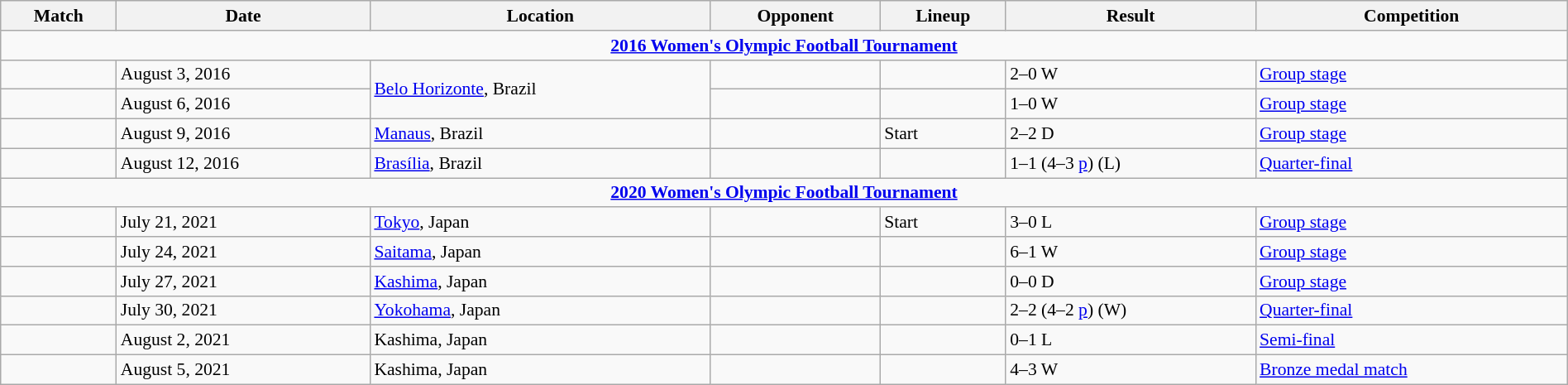<table class="wikitable collapsible collapsed" style="width:100%; font-size:90%;">
<tr>
<th>Match</th>
<th>Date</th>
<th>Location</th>
<th>Opponent</th>
<th>Lineup</th>
<th>Result</th>
<th>Competition</th>
</tr>
<tr>
<td colspan=7 align=center ><strong><a href='#'>2016 Women's Olympic Football Tournament</a></strong></td>
</tr>
<tr>
<td></td>
<td>August 3, 2016</td>
<td rowspan=2><a href='#'>Belo Horizonte</a>, Brazil</td>
<td></td>
<td></td>
<td>2–0 W</td>
<td><a href='#'>Group stage</a></td>
</tr>
<tr>
<td></td>
<td>August 6, 2016</td>
<td></td>
<td></td>
<td>1–0 W</td>
<td><a href='#'>Group stage</a></td>
</tr>
<tr>
<td></td>
<td>August 9, 2016</td>
<td><a href='#'>Manaus</a>, Brazil</td>
<td></td>
<td>Start</td>
<td>2–2 D</td>
<td><a href='#'>Group stage</a></td>
</tr>
<tr>
<td></td>
<td>August 12, 2016</td>
<td><a href='#'>Brasília</a>, Brazil</td>
<td></td>
<td></td>
<td>1–1 (4–3 <a href='#'>p</a>) (L)</td>
<td><a href='#'>Quarter-final</a></td>
</tr>
<tr>
<td colspan=7 align=center ><strong><a href='#'>2020 Women's Olympic Football Tournament</a></strong></td>
</tr>
<tr>
<td></td>
<td>July 21, 2021</td>
<td><a href='#'>Tokyo</a>, Japan</td>
<td></td>
<td>Start</td>
<td>3–0 L</td>
<td><a href='#'>Group stage</a></td>
</tr>
<tr>
<td></td>
<td>July 24, 2021</td>
<td><a href='#'>Saitama</a>, Japan</td>
<td></td>
<td></td>
<td>6–1 W</td>
<td><a href='#'>Group stage</a></td>
</tr>
<tr>
<td></td>
<td>July 27, 2021</td>
<td><a href='#'>Kashima</a>, Japan</td>
<td></td>
<td></td>
<td>0–0 D</td>
<td><a href='#'>Group stage</a></td>
</tr>
<tr>
<td></td>
<td>July 30, 2021</td>
<td><a href='#'>Yokohama</a>, Japan</td>
<td></td>
<td></td>
<td>2–2 (4–2 <a href='#'>p</a>) (W)</td>
<td><a href='#'>Quarter-final</a></td>
</tr>
<tr>
<td></td>
<td>August 2, 2021</td>
<td>Kashima, Japan</td>
<td></td>
<td></td>
<td>0–1 L</td>
<td><a href='#'>Semi-final</a></td>
</tr>
<tr>
<td></td>
<td>August 5, 2021</td>
<td>Kashima, Japan</td>
<td></td>
<td></td>
<td>4–3 W</td>
<td><a href='#'>Bronze medal match</a></td>
</tr>
</table>
